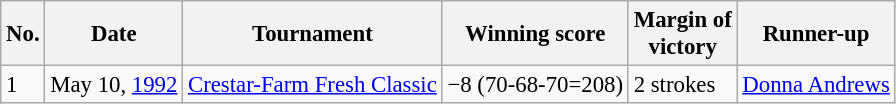<table class="wikitable" style="font-size:95%;">
<tr>
<th>No.</th>
<th>Date</th>
<th>Tournament</th>
<th>Winning score</th>
<th>Margin of<br>victory</th>
<th>Runner-up</th>
</tr>
<tr>
<td>1</td>
<td>May 10, <a href='#'>1992</a></td>
<td><a href='#'>Crestar-Farm Fresh Classic</a></td>
<td>−8 (70-68-70=208)</td>
<td>2 strokes</td>
<td> <a href='#'>Donna Andrews</a></td>
</tr>
</table>
